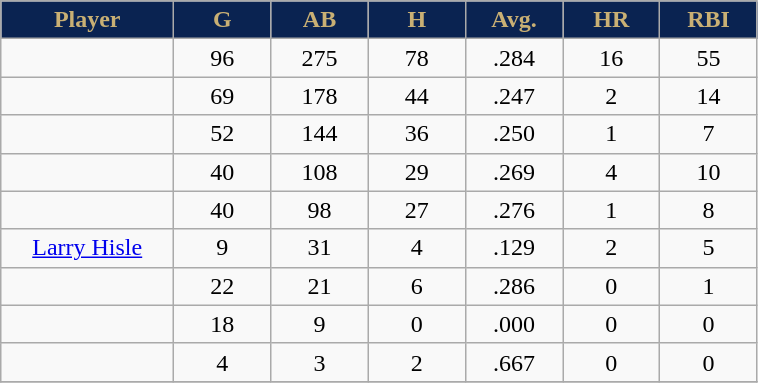<table class="wikitable sortable">
<tr>
<th style="background:#0a2351;color:#c9b074;" width="16%">Player</th>
<th style="background:#0a2351;color:#c9b074;" width="9%">G</th>
<th style="background:#0a2351;color:#c9b074;" width="9%">AB</th>
<th style="background:#0a2351;color:#c9b074;" width="9%">H</th>
<th style="background:#0a2351;color:#c9b074;" width="9%">Avg.</th>
<th style="background:#0a2351;color:#c9b074;" width="9%">HR</th>
<th style="background:#0a2351;color:#c9b074;" width="9%">RBI</th>
</tr>
<tr align="center">
<td></td>
<td>96</td>
<td>275</td>
<td>78</td>
<td>.284</td>
<td>16</td>
<td>55</td>
</tr>
<tr align="center">
<td></td>
<td>69</td>
<td>178</td>
<td>44</td>
<td>.247</td>
<td>2</td>
<td>14</td>
</tr>
<tr align="center">
<td></td>
<td>52</td>
<td>144</td>
<td>36</td>
<td>.250</td>
<td>1</td>
<td>7</td>
</tr>
<tr align="center">
<td></td>
<td>40</td>
<td>108</td>
<td>29</td>
<td>.269</td>
<td>4</td>
<td>10</td>
</tr>
<tr align="center">
<td></td>
<td>40</td>
<td>98</td>
<td>27</td>
<td>.276</td>
<td>1</td>
<td>8</td>
</tr>
<tr align="center">
<td><a href='#'>Larry Hisle</a></td>
<td>9</td>
<td>31</td>
<td>4</td>
<td>.129</td>
<td>2</td>
<td>5</td>
</tr>
<tr align=center>
<td></td>
<td>22</td>
<td>21</td>
<td>6</td>
<td>.286</td>
<td>0</td>
<td>1</td>
</tr>
<tr align="center">
<td></td>
<td>18</td>
<td>9</td>
<td>0</td>
<td>.000</td>
<td>0</td>
<td>0</td>
</tr>
<tr align="center">
<td></td>
<td>4</td>
<td>3</td>
<td>2</td>
<td>.667</td>
<td>0</td>
<td>0</td>
</tr>
<tr align="center">
</tr>
</table>
